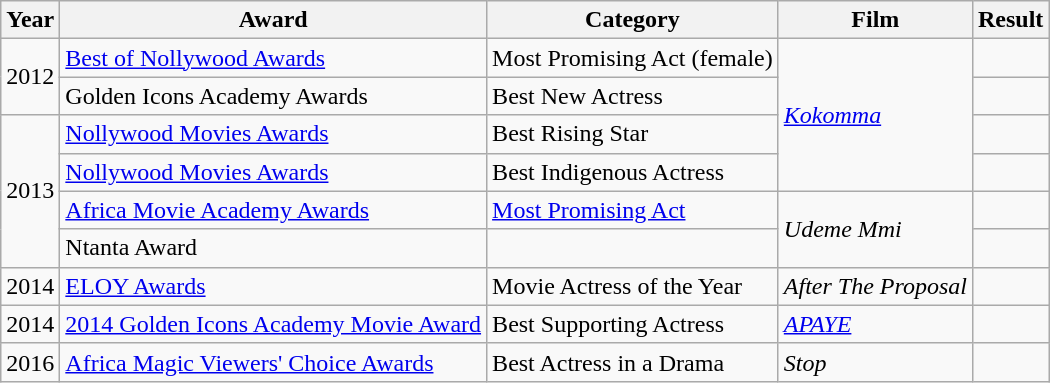<table class="wikitable plainrowheaders sortable">
<tr>
<th>Year</th>
<th>Award</th>
<th>Category</th>
<th>Film</th>
<th>Result</th>
</tr>
<tr>
<td rowspan="2">2012</td>
<td><a href='#'>Best of Nollywood Awards</a></td>
<td>Most Promising Act (female)</td>
<td rowspan="4"><em><a href='#'>Kokomma</a></em></td>
<td></td>
</tr>
<tr>
<td>Golden Icons Academy Awards</td>
<td>Best New Actress</td>
<td></td>
</tr>
<tr>
<td rowspan="4">2013</td>
<td><a href='#'>Nollywood Movies Awards</a></td>
<td>Best Rising Star</td>
<td></td>
</tr>
<tr>
<td><a href='#'>Nollywood Movies Awards</a></td>
<td>Best Indigenous Actress</td>
<td></td>
</tr>
<tr>
<td><a href='#'>Africa Movie Academy Awards</a></td>
<td><a href='#'>Most Promising Act</a></td>
<td rowspan="2"><em>Udeme Mmi</em></td>
<td></td>
</tr>
<tr>
<td>Ntanta Award</td>
<td></td>
<td></td>
</tr>
<tr>
<td>2014</td>
<td><a href='#'>ELOY Awards</a></td>
<td>Movie Actress of the Year</td>
<td><em>After The Proposal</em></td>
<td></td>
</tr>
<tr>
<td>2014</td>
<td><a href='#'>2014 Golden Icons Academy Movie Award</a></td>
<td>Best Supporting Actress</td>
<td><em><a href='#'>APAYE</a></em></td>
<td></td>
</tr>
<tr>
<td>2016</td>
<td><a href='#'>Africa Magic Viewers' Choice Awards</a></td>
<td>Best Actress in a Drama</td>
<td><em>Stop</em></td>
<td></td>
</tr>
</table>
